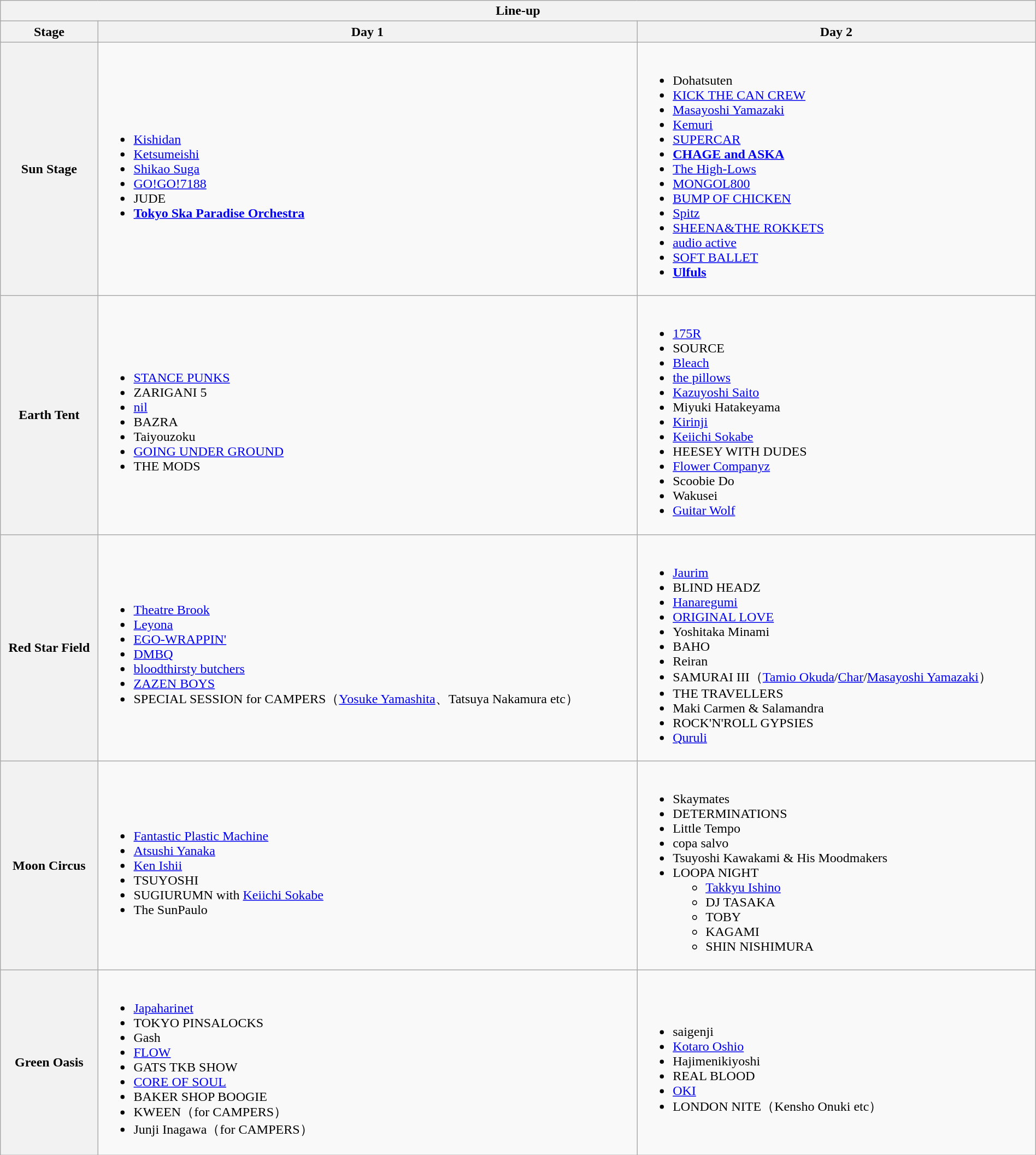<table class="wikitable collapsible collapsed" style="clear:none; margin:0 auto; padding:0 auto;width:100%">
<tr>
<th colspan="3">Line-up</th>
</tr>
<tr>
<th>Stage</th>
<th>Day 1</th>
<th>Day 2</th>
</tr>
<tr>
<th>Sun Stage</th>
<td><br><ul><li><a href='#'>Kishidan</a></li><li><a href='#'>Ketsumeishi</a></li><li><a href='#'>Shikao Suga</a></li><li><a href='#'>GO!GO!7188</a></li><li>JUDE</li><li><strong><a href='#'>Tokyo Ska Paradise Orchestra</a></strong></li></ul></td>
<td><br><ul><li>Dohatsuten</li><li><a href='#'>KICK THE CAN CREW</a></li><li><a href='#'>Masayoshi Yamazaki</a></li><li><a href='#'>Kemuri</a></li><li><a href='#'>SUPERCAR</a></li><li><strong><a href='#'>CHAGE and ASKA</a></strong></li><li><a href='#'>The High-Lows</a></li><li><a href='#'>MONGOL800</a></li><li><a href='#'>BUMP OF CHICKEN</a></li><li><a href='#'>Spitz</a></li><li><a href='#'>SHEENA&THE ROKKETS</a></li><li><a href='#'>audio active</a></li><li><a href='#'>SOFT BALLET</a></li><li><strong><a href='#'>Ulfuls</a></strong></li></ul></td>
</tr>
<tr>
<th>Earth Tent</th>
<td><br><ul><li><a href='#'>STANCE PUNKS</a></li><li>ZARIGANI 5</li><li><a href='#'>nil</a></li><li>BAZRA</li><li>Taiyouzoku</li><li><a href='#'>GOING UNDER GROUND</a></li><li>THE MODS</li></ul></td>
<td><br><ul><li><a href='#'>175R</a></li><li>SOURCE</li><li><a href='#'>Bleach</a></li><li><a href='#'>the pillows</a></li><li><a href='#'>Kazuyoshi Saito</a></li><li>Miyuki Hatakeyama</li><li><a href='#'>Kirinji</a></li><li><a href='#'>Keiichi Sokabe</a></li><li>HEESEY WITH DUDES</li><li><a href='#'>Flower Companyz</a></li><li>Scoobie Do</li><li>Wakusei</li><li><a href='#'>Guitar Wolf</a></li></ul></td>
</tr>
<tr>
<th>Red Star Field</th>
<td><br><ul><li><a href='#'>Theatre Brook</a></li><li><a href='#'>Leyona</a></li><li><a href='#'>EGO-WRAPPIN'</a></li><li><a href='#'>DMBQ</a></li><li><a href='#'>bloodthirsty butchers</a></li><li><a href='#'>ZAZEN BOYS</a></li><li>SPECIAL SESSION for CAMPERS（<a href='#'>Yosuke Yamashita</a>、Tatsuya Nakamura etc）</li></ul></td>
<td><br><ul><li><a href='#'>Jaurim</a></li><li>BLIND HEADZ</li><li><a href='#'>Hanaregumi</a></li><li><a href='#'>ORIGINAL LOVE</a></li><li>Yoshitaka Minami</li><li>BAHO</li><li>Reiran</li><li>SAMURAI III（<a href='#'>Tamio Okuda</a>/<a href='#'>Char</a>/<a href='#'>Masayoshi Yamazaki</a>）</li><li>THE TRAVELLERS</li><li>Maki Carmen & Salamandra</li><li>ROCK'N'ROLL GYPSIES</li><li><a href='#'>Quruli</a></li></ul></td>
</tr>
<tr>
<th>Moon Circus</th>
<td><br><ul><li><a href='#'>Fantastic Plastic Machine</a></li><li><a href='#'>Atsushi Yanaka</a></li><li><a href='#'>Ken Ishii</a></li><li>TSUYOSHI</li><li>SUGIURUMN with <a href='#'>Keiichi Sokabe</a></li><li>The SunPaulo</li></ul></td>
<td><br><ul><li>Skaymates</li><li>DETERMINATIONS</li><li>Little Tempo</li><li>copa salvo</li><li>Tsuyoshi Kawakami & His Moodmakers</li><li>LOOPA NIGHT<ul><li><a href='#'>Takkyu Ishino</a></li><li>DJ TASAKA</li><li>TOBY</li><li>KAGAMI</li><li>SHIN NISHIMURA</li></ul></li></ul></td>
</tr>
<tr>
<th>Green Oasis</th>
<td><br><ul><li><a href='#'>Japaharinet</a></li><li>TOKYO PINSALOCKS</li><li>Gash</li><li><a href='#'>FLOW</a></li><li>GATS TKB SHOW</li><li><a href='#'>CORE OF SOUL</a></li><li>BAKER SHOP BOOGIE</li><li>KWEEN（for CAMPERS）</li><li>Junji Inagawa（for CAMPERS）</li></ul></td>
<td><br><ul><li>saigenji</li><li><a href='#'>Kotaro Oshio</a></li><li>Hajimenikiyoshi</li><li>REAL BLOOD</li><li><a href='#'>OKI</a></li><li>LONDON NITE（Kensho Onuki etc）</li></ul></td>
</tr>
</table>
